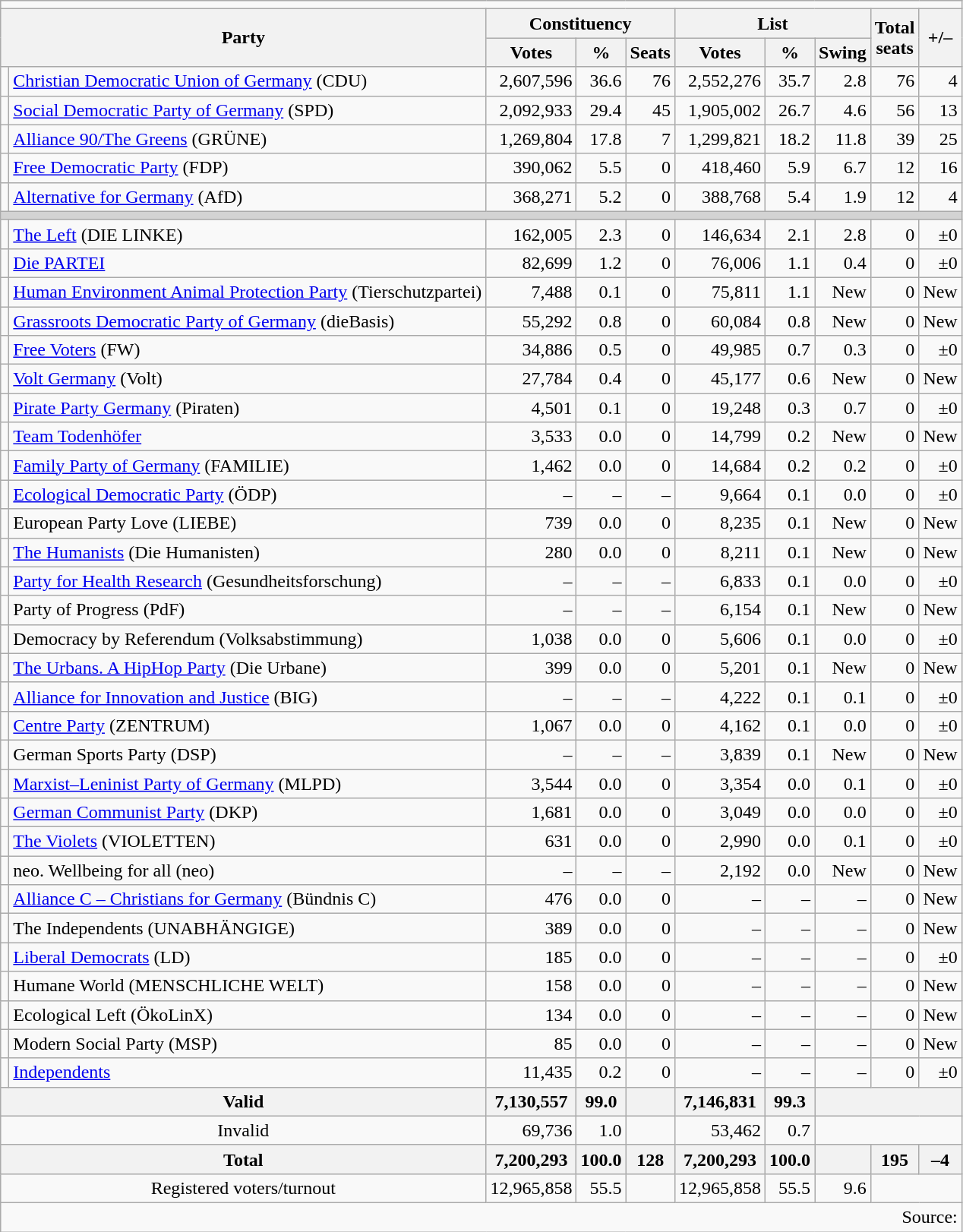<table class=wikitable style="text-align:right">
<tr>
<td align=center colspan=10></td>
</tr>
<tr>
<th rowspan=2 colspan=2>Party</th>
<th colspan=3>Constituency</th>
<th colspan=3>List</th>
<th rowspan=2>Total<br>seats</th>
<th rowspan=2>+/–</th>
</tr>
<tr>
<th>Votes</th>
<th>%</th>
<th>Seats</th>
<th>Votes</th>
<th>%</th>
<th>Swing</th>
</tr>
<tr>
<td bgcolor=></td>
<td align=left><a href='#'>Christian Democratic Union of Germany</a> (CDU)</td>
<td>2,607,596</td>
<td>36.6</td>
<td>76</td>
<td>2,552,276</td>
<td>35.7</td>
<td> 2.8</td>
<td>76</td>
<td> 4</td>
</tr>
<tr>
<td bgcolor=></td>
<td align=left><a href='#'>Social Democratic Party of Germany</a> (SPD)</td>
<td>2,092,933</td>
<td>29.4</td>
<td>45</td>
<td>1,905,002</td>
<td>26.7</td>
<td> 4.6</td>
<td>56</td>
<td> 13</td>
</tr>
<tr>
<td bgcolor=></td>
<td align=left><a href='#'>Alliance 90/The Greens</a> (GRÜNE)</td>
<td>1,269,804</td>
<td>17.8</td>
<td>7</td>
<td>1,299,821</td>
<td>18.2</td>
<td> 11.8</td>
<td>39</td>
<td> 25</td>
</tr>
<tr>
<td bgcolor=></td>
<td align=left><a href='#'>Free Democratic Party</a> (FDP)</td>
<td>390,062</td>
<td>5.5</td>
<td>0</td>
<td>418,460</td>
<td>5.9</td>
<td> 6.7</td>
<td>12</td>
<td> 16</td>
</tr>
<tr>
<td bgcolor=></td>
<td align=left><a href='#'>Alternative for Germany</a> (AfD)</td>
<td>368,271</td>
<td>5.2</td>
<td>0</td>
<td>388,768</td>
<td>5.4</td>
<td> 1.9</td>
<td>12</td>
<td> 4</td>
</tr>
<tr>
<td colspan=10 bgcolor=lightgrey></td>
</tr>
<tr>
<td bgcolor=></td>
<td align=left><a href='#'>The Left</a> (DIE LINKE)</td>
<td>162,005</td>
<td>2.3</td>
<td>0</td>
<td>146,634</td>
<td>2.1</td>
<td> 2.8</td>
<td>0</td>
<td>±0</td>
</tr>
<tr>
<td bgcolor=></td>
<td align=left><a href='#'>Die PARTEI</a></td>
<td>82,699</td>
<td>1.2</td>
<td>0</td>
<td>76,006</td>
<td>1.1</td>
<td> 0.4</td>
<td>0</td>
<td>±0</td>
</tr>
<tr>
<td bgcolor=></td>
<td align=left><a href='#'>Human Environment Animal Protection Party</a> (Tierschutzpartei)</td>
<td>7,488</td>
<td>0.1</td>
<td>0</td>
<td>75,811</td>
<td>1.1</td>
<td>New</td>
<td>0</td>
<td>New</td>
</tr>
<tr>
<td bgcolor=></td>
<td align=left><a href='#'>Grassroots Democratic Party of Germany</a> (dieBasis)</td>
<td>55,292</td>
<td>0.8</td>
<td>0</td>
<td>60,084</td>
<td>0.8</td>
<td>New</td>
<td>0</td>
<td>New</td>
</tr>
<tr>
<td bgcolor=></td>
<td align=left><a href='#'>Free Voters</a> (FW)</td>
<td>34,886</td>
<td>0.5</td>
<td>0</td>
<td>49,985</td>
<td>0.7</td>
<td> 0.3</td>
<td>0</td>
<td>±0</td>
</tr>
<tr>
<td bgcolor=></td>
<td align=left><a href='#'>Volt Germany</a> (Volt)</td>
<td>27,784</td>
<td>0.4</td>
<td>0</td>
<td>45,177</td>
<td>0.6</td>
<td>New</td>
<td>0</td>
<td>New</td>
</tr>
<tr>
<td bgcolor=></td>
<td align=left><a href='#'>Pirate Party Germany</a> (Piraten)</td>
<td>4,501</td>
<td>0.1</td>
<td>0</td>
<td>19,248</td>
<td>0.3</td>
<td> 0.7</td>
<td>0</td>
<td>±0</td>
</tr>
<tr>
<td bgcolor=></td>
<td align=left><a href='#'>Team Todenhöfer</a></td>
<td>3,533</td>
<td>0.0</td>
<td>0</td>
<td>14,799</td>
<td>0.2</td>
<td>New</td>
<td>0</td>
<td>New</td>
</tr>
<tr>
<td bgcolor=></td>
<td align=left><a href='#'>Family Party of Germany</a> (FAMILIE)</td>
<td>1,462</td>
<td>0.0</td>
<td>0</td>
<td>14,684</td>
<td>0.2</td>
<td> 0.2</td>
<td>0</td>
<td>±0</td>
</tr>
<tr>
<td bgcolor=></td>
<td align=left><a href='#'>Ecological Democratic Party</a> (ÖDP)</td>
<td>–</td>
<td>–</td>
<td>–</td>
<td>9,664</td>
<td>0.1</td>
<td> 0.0</td>
<td>0</td>
<td>±0</td>
</tr>
<tr>
<td></td>
<td align=left>European Party Love (LIEBE)</td>
<td>739</td>
<td>0.0</td>
<td>0</td>
<td>8,235</td>
<td>0.1</td>
<td>New</td>
<td>0</td>
<td>New</td>
</tr>
<tr>
<td bgcolor=></td>
<td align=left><a href='#'>The Humanists</a> (Die Humanisten)</td>
<td>280</td>
<td>0.0</td>
<td>0</td>
<td>8,211</td>
<td>0.1</td>
<td>New</td>
<td>0</td>
<td>New</td>
</tr>
<tr>
<td bgcolor=></td>
<td align=left><a href='#'>Party for Health Research</a> (Gesundheitsforschung)</td>
<td>–</td>
<td>–</td>
<td>–</td>
<td>6,833</td>
<td>0.1</td>
<td> 0.0</td>
<td>0</td>
<td>±0</td>
</tr>
<tr>
<td></td>
<td align=left>Party of Progress (PdF)</td>
<td>–</td>
<td>–</td>
<td>–</td>
<td>6,154</td>
<td>0.1</td>
<td>New</td>
<td>0</td>
<td>New</td>
</tr>
<tr>
<td></td>
<td align=left>Democracy by Referendum (Volksabstimmung)</td>
<td>1,038</td>
<td>0.0</td>
<td>0</td>
<td>5,606</td>
<td>0.1</td>
<td> 0.0</td>
<td>0</td>
<td>±0</td>
</tr>
<tr>
<td bgcolor=></td>
<td align=left><a href='#'>The Urbans. A HipHop Party</a> (Die Urbane)</td>
<td>399</td>
<td>0.0</td>
<td>0</td>
<td>5,201</td>
<td>0.1</td>
<td>New</td>
<td>0</td>
<td>New</td>
</tr>
<tr>
<td bgcolor=></td>
<td align=left><a href='#'>Alliance for Innovation and Justice</a> (BIG)</td>
<td>–</td>
<td>–</td>
<td>–</td>
<td>4,222</td>
<td>0.1</td>
<td> 0.1</td>
<td>0</td>
<td>±0</td>
</tr>
<tr>
<td bgcolor=></td>
<td align=left><a href='#'>Centre Party</a> (ZENTRUM)</td>
<td>1,067</td>
<td>0.0</td>
<td>0</td>
<td>4,162</td>
<td>0.1</td>
<td> 0.0</td>
<td>0</td>
<td>±0</td>
</tr>
<tr>
<td></td>
<td align=left>German Sports Party (DSP)</td>
<td>–</td>
<td>–</td>
<td>–</td>
<td>3,839</td>
<td>0.1</td>
<td>New</td>
<td>0</td>
<td>New</td>
</tr>
<tr>
<td bgcolor=></td>
<td align=left><a href='#'>Marxist–Leninist Party of Germany</a> (MLPD)</td>
<td>3,544</td>
<td>0.0</td>
<td>0</td>
<td>3,354</td>
<td>0.0</td>
<td> 0.1</td>
<td>0</td>
<td>±0</td>
</tr>
<tr>
<td bgcolor=></td>
<td align=left><a href='#'>German Communist Party</a> (DKP)</td>
<td>1,681</td>
<td>0.0</td>
<td>0</td>
<td>3,049</td>
<td>0.0</td>
<td> 0.0</td>
<td>0</td>
<td>±0</td>
</tr>
<tr>
<td bgcolor=></td>
<td align=left><a href='#'>The Violets</a> (VIOLETTEN)</td>
<td>631</td>
<td>0.0</td>
<td>0</td>
<td>2,990</td>
<td>0.0</td>
<td> 0.1</td>
<td>0</td>
<td>±0</td>
</tr>
<tr>
<td></td>
<td align=left>neo. Wellbeing for all (neo)</td>
<td>–</td>
<td>–</td>
<td>–</td>
<td>2,192</td>
<td>0.0</td>
<td>New</td>
<td>0</td>
<td>New</td>
</tr>
<tr>
<td bgcolor=></td>
<td align=left><a href='#'>Alliance C – Christians for Germany</a> (Bündnis C)</td>
<td>476</td>
<td>0.0</td>
<td>0</td>
<td>–</td>
<td>–</td>
<td>–</td>
<td>0</td>
<td>New</td>
</tr>
<tr>
<td></td>
<td align=left>The Independents (UNABHÄNGIGE)</td>
<td>389</td>
<td>0.0</td>
<td>0</td>
<td>–</td>
<td>–</td>
<td>–</td>
<td>0</td>
<td>New</td>
</tr>
<tr>
<td bgcolor=></td>
<td align=left><a href='#'>Liberal Democrats</a> (LD)</td>
<td>185</td>
<td>0.0</td>
<td>0</td>
<td>–</td>
<td>–</td>
<td>–</td>
<td>0</td>
<td>±0</td>
</tr>
<tr>
<td></td>
<td align=left>Humane World (MENSCHLICHE WELT)</td>
<td>158</td>
<td>0.0</td>
<td>0</td>
<td>–</td>
<td>–</td>
<td>–</td>
<td>0</td>
<td>New</td>
</tr>
<tr>
<td></td>
<td align=left>Ecological Left (ÖkoLinX)</td>
<td>134</td>
<td>0.0</td>
<td>0</td>
<td>–</td>
<td>–</td>
<td>–</td>
<td>0</td>
<td>New</td>
</tr>
<tr>
<td></td>
<td align=left>Modern Social Party (MSP)</td>
<td>85</td>
<td>0.0</td>
<td>0</td>
<td>–</td>
<td>–</td>
<td>–</td>
<td>0</td>
<td>New</td>
</tr>
<tr>
<td bgcolor=></td>
<td align=left><a href='#'>Independents</a></td>
<td>11,435</td>
<td>0.2</td>
<td>0</td>
<td>–</td>
<td>–</td>
<td>–</td>
<td>0</td>
<td>±0</td>
</tr>
<tr>
<th colspan=2>Valid</th>
<th>7,130,557</th>
<th>99.0</th>
<th></th>
<th>7,146,831</th>
<th>99.3</th>
<th colspan=3></th>
</tr>
<tr>
<td colspan=2 align=center>Invalid</td>
<td>69,736</td>
<td>1.0</td>
<td></td>
<td>53,462</td>
<td>0.7</td>
<td colspan=3></td>
</tr>
<tr>
<th colspan=2>Total</th>
<th>7,200,293</th>
<th>100.0</th>
<th>128</th>
<th>7,200,293</th>
<th>100.0</th>
<th></th>
<th>195</th>
<th>–4</th>
</tr>
<tr>
<td colspan=2 align=center>Registered voters/turnout</td>
<td>12,965,858</td>
<td>55.5</td>
<td></td>
<td>12,965,858</td>
<td>55.5</td>
<td> 9.6</td>
<td colspan=2></td>
</tr>
<tr>
<td colspan=10>Source: </td>
</tr>
</table>
